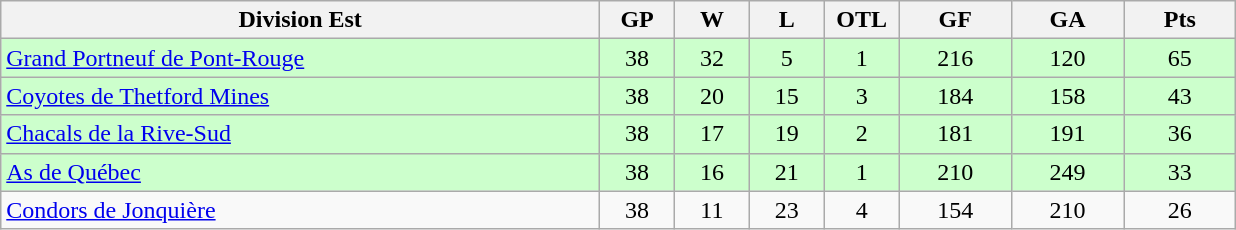<table class="wikitable">
<tr>
<th width="40%" bgcolor="#e0e0e0">Division Est</th>
<th width="5%" bgcolor="#e0e0e0">GP</th>
<th width="5%" bgcolor="#e0e0e0">W</th>
<th width="5%" bgcolor="#e0e0e0">L</th>
<th width="5%" bgcolor="#e0e0e0">OTL</th>
<th width="7.5%" bgcolor="#e0e0e0">GF</th>
<th width="7.5%" bgcolor="#e0e0e0">GA</th>
<th width="7.5%" bgcolor="#e0e0e0">Pts</th>
</tr>
<tr align="center" bgcolor="#CCFFCC">
<td align="left"><a href='#'>Grand Portneuf de Pont-Rouge</a></td>
<td>38</td>
<td>32</td>
<td>5</td>
<td>1</td>
<td>216</td>
<td>120</td>
<td>65</td>
</tr>
<tr align="center" bgcolor="#CCFFCC">
<td align="left"><a href='#'>Coyotes de Thetford Mines</a></td>
<td>38</td>
<td>20</td>
<td>15</td>
<td>3</td>
<td>184</td>
<td>158</td>
<td>43</td>
</tr>
<tr align="center" bgcolor="#CCFFCC">
<td align="left"><a href='#'>Chacals de la Rive-Sud</a></td>
<td>38</td>
<td>17</td>
<td>19</td>
<td>2</td>
<td>181</td>
<td>191</td>
<td>36</td>
</tr>
<tr align="center" bgcolor="#CCFFCC">
<td align="left"><a href='#'>As de Québec</a></td>
<td>38</td>
<td>16</td>
<td>21</td>
<td>1</td>
<td>210</td>
<td>249</td>
<td>33</td>
</tr>
<tr align="center">
<td align="left"><a href='#'>Condors de Jonquière</a></td>
<td>38</td>
<td>11</td>
<td>23</td>
<td>4</td>
<td>154</td>
<td>210</td>
<td>26</td>
</tr>
</table>
